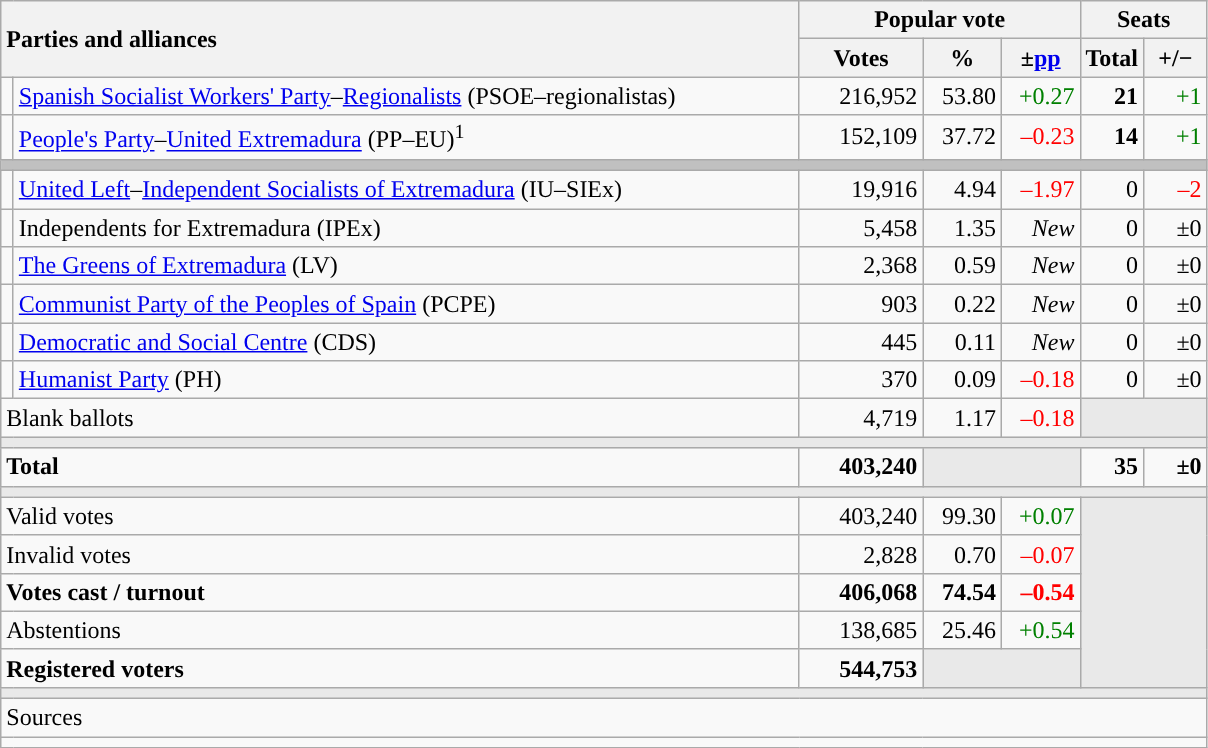<table class="wikitable" style="text-align:right;">
<tr>
<th style="text-align:left;" rowspan="2" colspan="2" width="525">Parties and alliances</th>
<th colspan="3">Popular vote</th>
<th colspan="2">Seats</th>
</tr>
<tr>
<th width="75">Votes</th>
<th width="45">%</th>
<th width="45">±<a href='#'>pp</a></th>
<th width="35">Total</th>
<th width="35">+/−</th>
</tr>
<tr>
<td width="1" style="color:inherit;background:"></td>
<td align="left"><a href='#'>Spanish Socialist Workers' Party</a>–<a href='#'>Regionalists</a> (PSOE–regionalistas)</td>
<td>216,952</td>
<td>53.80</td>
<td style="color:green;">+0.27</td>
<td><strong>21</strong></td>
<td style="color:green;">+1</td>
</tr>
<tr>
<td style="color:inherit;background:"></td>
<td align="left"><a href='#'>People's Party</a>–<a href='#'>United Extremadura</a> (PP–EU)<sup>1</sup></td>
<td>152,109</td>
<td>37.72</td>
<td style="color:red;">–0.23</td>
<td><strong>14</strong></td>
<td style="color:green;">+1</td>
</tr>
<tr>
<td colspan="7" bgcolor="#C0C0C0"></td>
</tr>
<tr>
<td style="color:inherit;background:"></td>
<td align="left"><a href='#'>United Left</a>–<a href='#'>Independent Socialists of Extremadura</a> (IU–SIEx)</td>
<td>19,916</td>
<td>4.94</td>
<td style="color:red;">–1.97</td>
<td>0</td>
<td style="color:red;">–2</td>
</tr>
<tr>
<td style="color:inherit;background:"></td>
<td align="left">Independents for Extremadura (IPEx)</td>
<td>5,458</td>
<td>1.35</td>
<td><em>New</em></td>
<td>0</td>
<td>±0</td>
</tr>
<tr>
<td style="color:inherit;background:"></td>
<td align="left"><a href='#'>The Greens of Extremadura</a> (LV)</td>
<td>2,368</td>
<td>0.59</td>
<td><em>New</em></td>
<td>0</td>
<td>±0</td>
</tr>
<tr>
<td style="color:inherit;background:"></td>
<td align="left"><a href='#'>Communist Party of the Peoples of Spain</a> (PCPE)</td>
<td>903</td>
<td>0.22</td>
<td><em>New</em></td>
<td>0</td>
<td>±0</td>
</tr>
<tr>
<td style="color:inherit;background:"></td>
<td align="left"><a href='#'>Democratic and Social Centre</a> (CDS)</td>
<td>445</td>
<td>0.11</td>
<td><em>New</em></td>
<td>0</td>
<td>±0</td>
</tr>
<tr>
<td style="color:inherit;background:"></td>
<td align="left"><a href='#'>Humanist Party</a> (PH)</td>
<td>370</td>
<td>0.09</td>
<td style="color:red;">–0.18</td>
<td>0</td>
<td>±0</td>
</tr>
<tr>
<td align="left" colspan="2">Blank ballots</td>
<td>4,719</td>
<td>1.17</td>
<td style="color:red;">–0.18</td>
<td bgcolor="#E9E9E9" colspan="2"></td>
</tr>
<tr>
<td colspan="7" bgcolor="#E9E9E9"></td>
</tr>
<tr style="font-weight:bold;">
<td align="left" colspan="2">Total</td>
<td>403,240</td>
<td bgcolor="#E9E9E9" colspan="2"></td>
<td>35</td>
<td>±0</td>
</tr>
<tr>
<td colspan="7" bgcolor="#E9E9E9"></td>
</tr>
<tr>
<td align="left" colspan="2">Valid votes</td>
<td>403,240</td>
<td>99.30</td>
<td style="color:green;">+0.07</td>
<td bgcolor="#E9E9E9" colspan="2" rowspan="5"></td>
</tr>
<tr>
<td align="left" colspan="2">Invalid votes</td>
<td>2,828</td>
<td>0.70</td>
<td style="color:red;">–0.07</td>
</tr>
<tr style="font-weight:bold;">
<td align="left" colspan="2">Votes cast / turnout</td>
<td>406,068</td>
<td>74.54</td>
<td style="color:red;">–0.54</td>
</tr>
<tr>
<td align="left" colspan="2">Abstentions</td>
<td>138,685</td>
<td>25.46</td>
<td style="color:green;">+0.54</td>
</tr>
<tr style="font-weight:bold;">
<td align="left" colspan="2">Registered voters</td>
<td>544,753</td>
<td bgcolor="#E9E9E9" colspan="2"></td>
</tr>
<tr>
<td colspan="7" bgcolor="#E9E9E9"></td>
</tr>
<tr>
<td align="left" colspan="7">Sources</td>
</tr>
<tr>
<td colspan="7" style="text-align:left; max-width:790px;"></td>
</tr>
</table>
